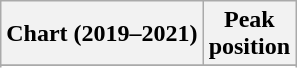<table class="wikitable sortable plainrowheaders" style="text-align:center">
<tr>
<th scope="col">Chart (2019–2021)</th>
<th scope="col">Peak<br>position</th>
</tr>
<tr>
</tr>
<tr>
</tr>
<tr>
</tr>
<tr>
</tr>
<tr>
</tr>
<tr>
</tr>
<tr>
</tr>
</table>
